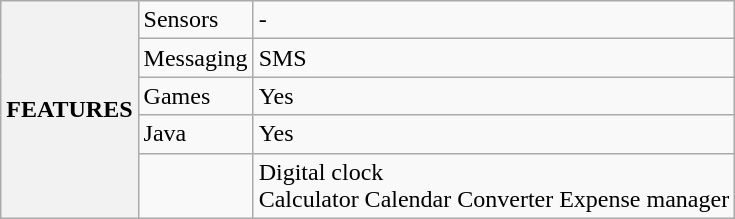<table class="wikitable">
<tr>
<th rowspan="9">FEATURES</th>
<td>Sensors</td>
<td>-</td>
</tr>
<tr>
<td>Messaging</td>
<td>SMS</td>
</tr>
<tr>
<td>Games</td>
<td>Yes</td>
</tr>
<tr>
<td>Java</td>
<td>Yes</td>
</tr>
<tr>
<td></td>
<td>Digital clock<br>Calculator
Calendar
Converter
Expense manager</td>
</tr>
</table>
